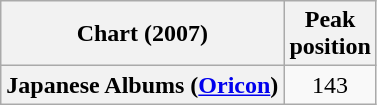<table class="wikitable sortable plainrowheaders">
<tr>
<th>Chart (2007)</th>
<th>Peak<br>position</th>
</tr>
<tr>
<th scope="row">Japanese Albums (<a href='#'>Oricon</a>)</th>
<td align="center">143</td>
</tr>
</table>
